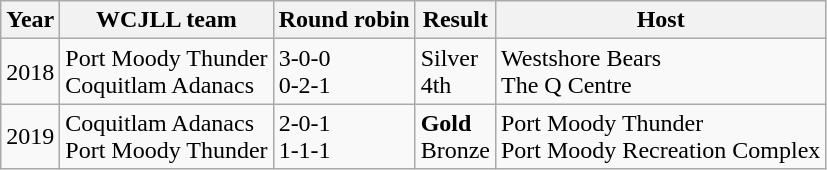<table class="wikitable">
<tr>
<th>Year</th>
<th>WCJLL team</th>
<th>Round robin</th>
<th>Result</th>
<th>Host</th>
</tr>
<tr>
<td>2018</td>
<td>Port Moody Thunder<br>Coquitlam Adanacs</td>
<td>3-0-0<br>0-2-1</td>
<td>Silver<br>4th</td>
<td>Westshore Bears<br>The Q Centre</td>
</tr>
<tr>
<td>2019</td>
<td>Coquitlam Adanacs<br>Port Moody Thunder</td>
<td>2-0-1<br>1-1-1</td>
<td><strong>Gold</strong><br>Bronze</td>
<td>Port Moody Thunder<br>Port Moody Recreation Complex</td>
</tr>
</table>
